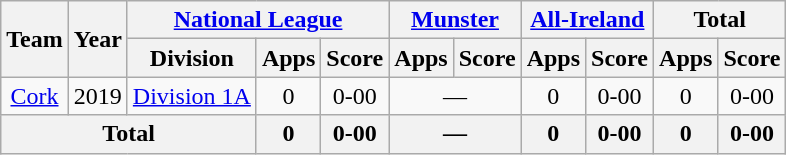<table class="wikitable" style="text-align:center">
<tr>
<th rowspan="2">Team</th>
<th rowspan="2">Year</th>
<th colspan="3"><a href='#'>National League</a></th>
<th colspan="2"><a href='#'>Munster</a></th>
<th colspan="2"><a href='#'>All-Ireland</a></th>
<th colspan="2">Total</th>
</tr>
<tr>
<th>Division</th>
<th>Apps</th>
<th>Score</th>
<th>Apps</th>
<th>Score</th>
<th>Apps</th>
<th>Score</th>
<th>Apps</th>
<th>Score</th>
</tr>
<tr>
<td rowspan="1"><a href='#'>Cork</a></td>
<td>2019</td>
<td rowspan="1"><a href='#'>Division 1A</a></td>
<td>0</td>
<td>0-00</td>
<td colspan=2>—</td>
<td>0</td>
<td>0-00</td>
<td>0</td>
<td>0-00</td>
</tr>
<tr>
<th colspan="3">Total</th>
<th>0</th>
<th>0-00</th>
<th colspan=2>—</th>
<th>0</th>
<th>0-00</th>
<th>0</th>
<th>0-00</th>
</tr>
</table>
